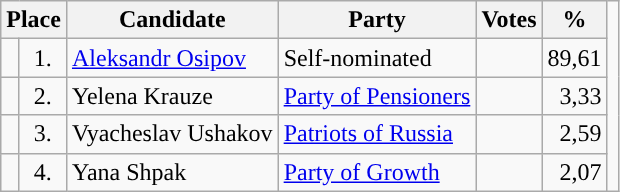<table class="wikitable">
<tr>
<th colspan="2">Place</th>
<th>Candidate</th>
<th>Party</th>
<th>Votes</th>
<th>%</th>
<td rowspan = 5></td>
</tr>
<tr>
<td></td>
<td align=center>1.</td>
<td><a href='#'>Aleksandr Osipov</a></td>
<td>Self-nominated</td>
<td align=right></td>
<td align=right>89,61</td>
</tr>
<tr>
<td></td>
<td align=center>2.</td>
<td>Yelena Krauze</td>
<td><a href='#'>Party of Pensioners</a></td>
<td align=right></td>
<td align=right>3,33</td>
</tr>
<tr>
<td></td>
<td align=center>3.</td>
<td>Vyacheslav Ushakov</td>
<td><a href='#'>Patriots of Russia</a></td>
<td align=right></td>
<td align=right>2,59</td>
</tr>
<tr>
<td></td>
<td align=center>4.</td>
<td>Yana Shpak</td>
<td><a href='#'>Party of Growth</a></td>
<td align=right></td>
<td align=right>2,07</td>
</tr>
</table>
